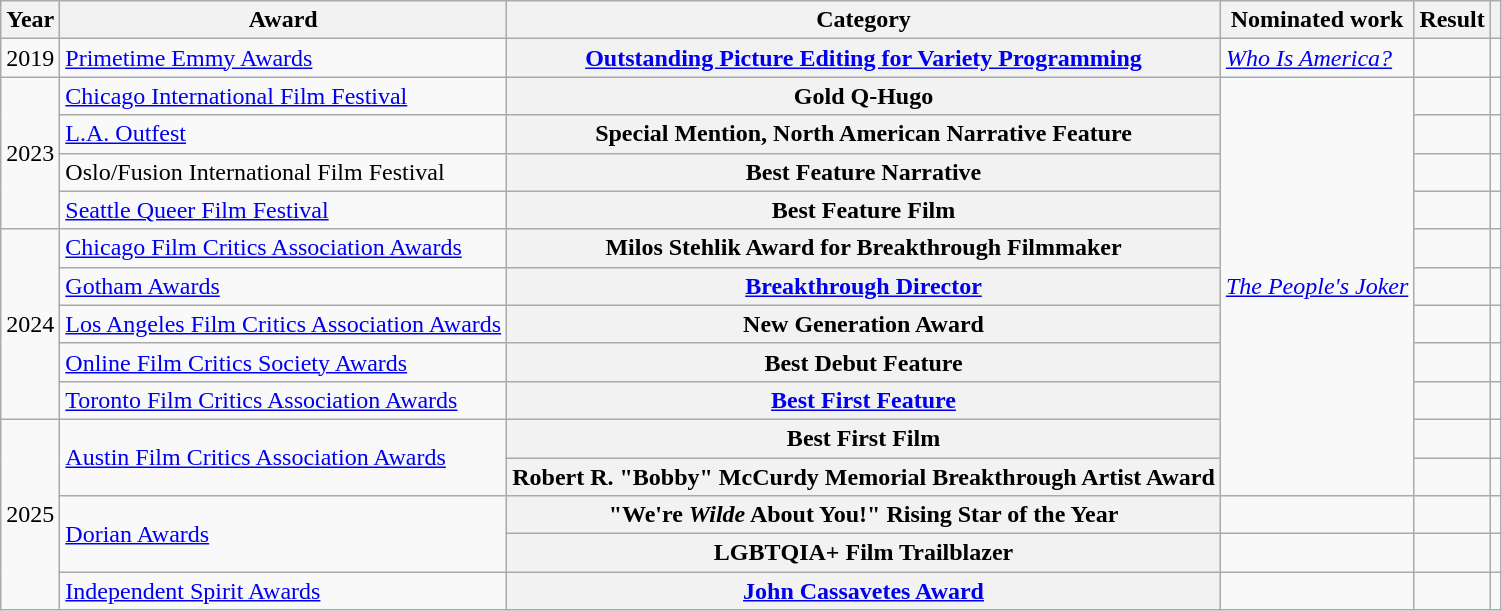<table class="wikitable sortable plainrowheaders">
<tr>
<th scope="col">Year</th>
<th scope="col">Award</th>
<th scope="col">Category</th>
<th scope="col">Nominated work</th>
<th scope="col">Result</th>
<th scope="col" class="unsortable"></th>
</tr>
<tr>
<td>2019</td>
<td><a href='#'>Primetime Emmy Awards</a></td>
<th scope="row"><a href='#'>Outstanding Picture Editing for Variety Programming</a></th>
<td><em><a href='#'>Who Is America?</a></em></td>
<td></td>
<td></td>
</tr>
<tr>
<td rowspan="4">2023</td>
<td><a href='#'>Chicago International Film Festival</a></td>
<th scope="row">Gold Q-Hugo</th>
<td rowspan="11"><em><a href='#'>The People's Joker</a></em></td>
<td></td>
<td></td>
</tr>
<tr>
<td><a href='#'>L.A. Outfest</a></td>
<th scope="row">Special Mention, North American Narrative Feature</th>
<td></td>
<td></td>
</tr>
<tr>
<td>Oslo/Fusion International Film Festival</td>
<th scope="row">Best Feature Narrative</th>
<td></td>
<td></td>
</tr>
<tr>
<td><a href='#'>Seattle Queer Film Festival</a></td>
<th scope="row">Best Feature Film</th>
<td></td>
<td></td>
</tr>
<tr>
<td rowspan="5">2024</td>
<td><a href='#'>Chicago Film Critics Association Awards</a></td>
<th scope="row">Milos Stehlik Award for Breakthrough Filmmaker</th>
<td></td>
<td></td>
</tr>
<tr>
<td><a href='#'>Gotham Awards</a></td>
<th scope="row"><a href='#'>Breakthrough Director</a></th>
<td></td>
<td></td>
</tr>
<tr>
<td><a href='#'>Los Angeles Film Critics Association Awards</a></td>
<th scope="row">New Generation Award</th>
<td></td>
<td></td>
</tr>
<tr>
<td><a href='#'>Online Film Critics Society Awards</a></td>
<th scope="row">Best Debut Feature</th>
<td></td>
<td></td>
</tr>
<tr>
<td><a href='#'>Toronto Film Critics Association Awards</a></td>
<th scope="row"><a href='#'>Best First Feature</a></th>
<td></td>
<td></td>
</tr>
<tr>
<td rowspan="5">2025</td>
<td rowspan="2"><a href='#'>Austin Film Critics Association Awards</a></td>
<th scope="row">Best First Film</th>
<td></td>
<td></td>
</tr>
<tr>
<th scope="row">Robert R. "Bobby" McCurdy Memorial Breakthrough Artist Award</th>
<td></td>
<td></td>
</tr>
<tr>
<td rowspan="2"><a href='#'>Dorian Awards</a></td>
<th scope="row">"We're <em>Wilde</em> About You!" Rising Star of the Year</th>
<td></td>
<td></td>
<td></td>
</tr>
<tr>
<th scope="row">LGBTQIA+ Film Trailblazer</th>
<td></td>
<td></td>
<td></td>
</tr>
<tr>
<td><a href='#'>Independent Spirit Awards</a></td>
<th scope="row"><a href='#'>John Cassavetes Award</a></th>
<td></td>
<td></td>
<td></td>
</tr>
</table>
